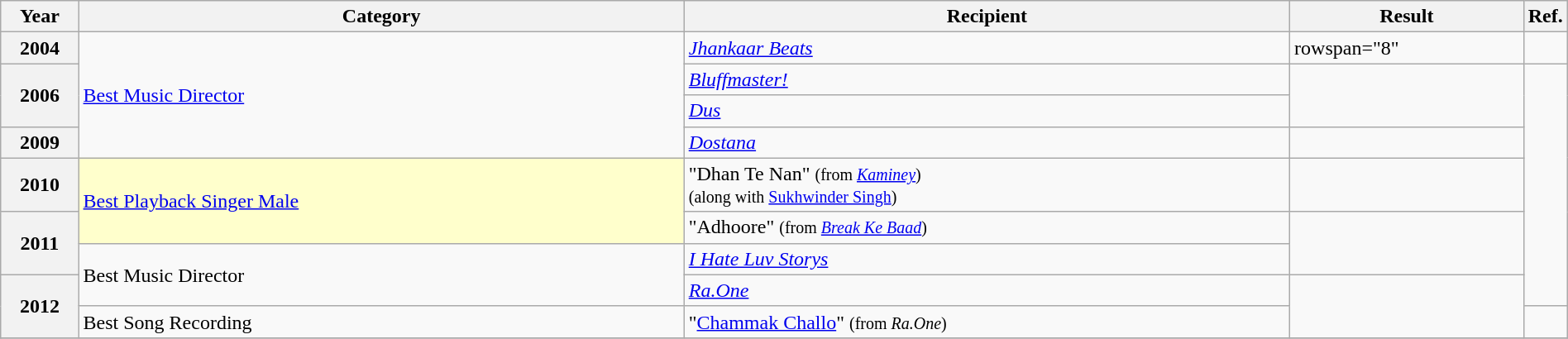<table class="wikitable plainrowheaders" width="100%" "textcolor:#000;">
<tr>
<th scope="col" width=5%>Year</th>
<th scope="col" width=39%>Category</th>
<th scope="col" width=39%>Recipient</th>
<th scope="col" width=15%>Result</th>
<th scope="col" width=2%>Ref.</th>
</tr>
<tr>
<th scope="row">2004</th>
<td rowspan="4"><a href='#'>Best Music Director</a></td>
<td><em><a href='#'>Jhankaar Beats</a></em></td>
<td>rowspan="8" </td>
<td></td>
</tr>
<tr>
<th scope="row" rowspan="2">2006</th>
<td><em><a href='#'>Bluffmaster!</a></em></td>
<td rowspan="2"></td>
</tr>
<tr>
<td><em><a href='#'>Dus</a></em></td>
</tr>
<tr>
<th scope="row">2009</th>
<td><em><a href='#'>Dostana</a></em></td>
<td></td>
</tr>
<tr>
<th scope="row">2010</th>
<td style="background:#FFFFCC;" rowspan="2"><a href='#'>Best Playback Singer Male</a></td>
<td>"Dhan Te Nan" <small>(from <em><a href='#'>Kaminey</a></em>)</small><br><small>(along with <a href='#'>Sukhwinder Singh</a>)</small></td>
<td></td>
</tr>
<tr>
<th scope="row" rowspan="2">2011</th>
<td>"Adhoore" <small>(from <em><a href='#'>Break Ke Baad</a></em>)</small></td>
<td rowspan="2"></td>
</tr>
<tr>
<td rowspan="2">Best Music Director</td>
<td><em><a href='#'>I Hate Luv Storys</a></em></td>
</tr>
<tr>
<th scope="row" rowspan="2">2012</th>
<td><em><a href='#'>Ra.One</a></em></td>
<td rowspan="2"></td>
</tr>
<tr>
<td>Best Song Recording</td>
<td>"<a href='#'>Chammak Challo</a>" <small>(from <em>Ra.One</em>)</small></td>
<td></td>
</tr>
<tr>
</tr>
</table>
